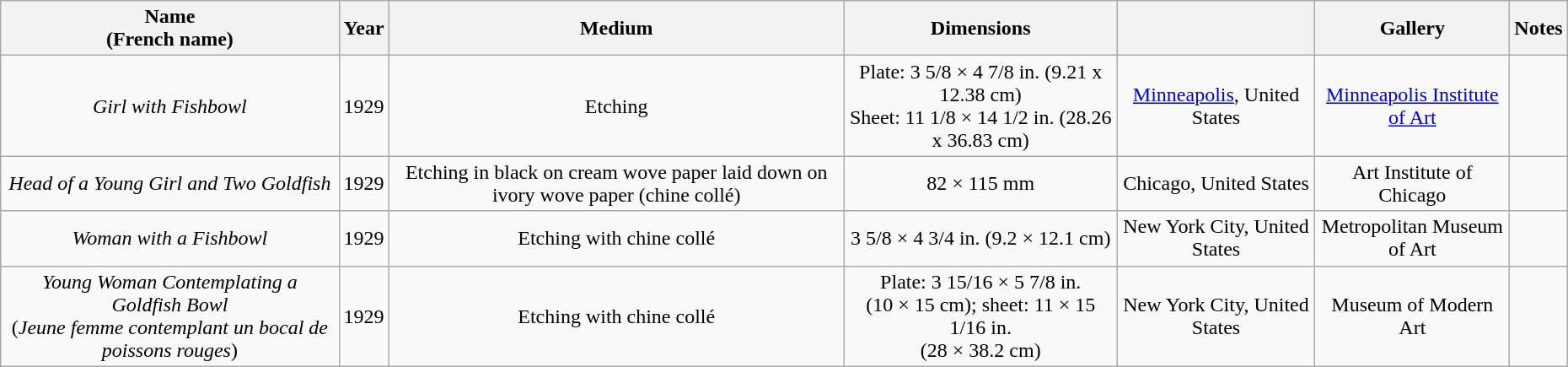<table class="sortable wikitable" style="margin-left:0.5em; text-align:center">
<tr>
<th>Name <br> (French name)</th>
<th>Year</th>
<th>Medium</th>
<th>Dimensions</th>
<th></th>
<th>Gallery</th>
<th class="unsortable">Notes</th>
</tr>
<tr>
<td><em>Girl with Fishbowl</em></td>
<td>1929</td>
<td>Etching</td>
<td>Plate: 3 5/8 × 4 7/8 in. (9.21 x 12.38 cm)<br>Sheet: 11 1/8 × 14 1/2 in. (28.26 x 36.83 cm)</td>
<td><a href='#'>Minneapolis</a>, United States</td>
<td><a href='#'>Minneapolis Institute of Art</a></td>
<td></td>
</tr>
<tr>
<td><em>Head of a Young Girl and Two Goldfish</em></td>
<td>1929</td>
<td>Etching in black on cream wove paper laid down on ivory wove paper (chine collé)</td>
<td>82 × 115 mm</td>
<td>Chicago, United States</td>
<td>Art Institute of Chicago</td>
<td></td>
</tr>
<tr>
<td><em>Woman with a Fishbowl</em></td>
<td>1929</td>
<td>Etching with chine collé</td>
<td>3 5/8 × 4 3/4 in. (9.2 × 12.1 cm)</td>
<td>New York City, United States</td>
<td>Metropolitan Museum of Art</td>
<td></td>
</tr>
<tr>
<td><em>Young Woman Contemplating a Goldfish Bowl</em><br> (<em>Jeune femme contemplant un bocal de poissons rouges</em>)</td>
<td>1929</td>
<td>Etching with chine collé</td>
<td>Plate: 3 15/16 × 5 7/8 in.<br>(10 × 15 cm); sheet: 11 × 15 1/16 in.<br>(28 × 38.2 cm)</td>
<td>New York City, United States</td>
<td>Museum of Modern Art</td>
<td></td>
</tr>
</table>
